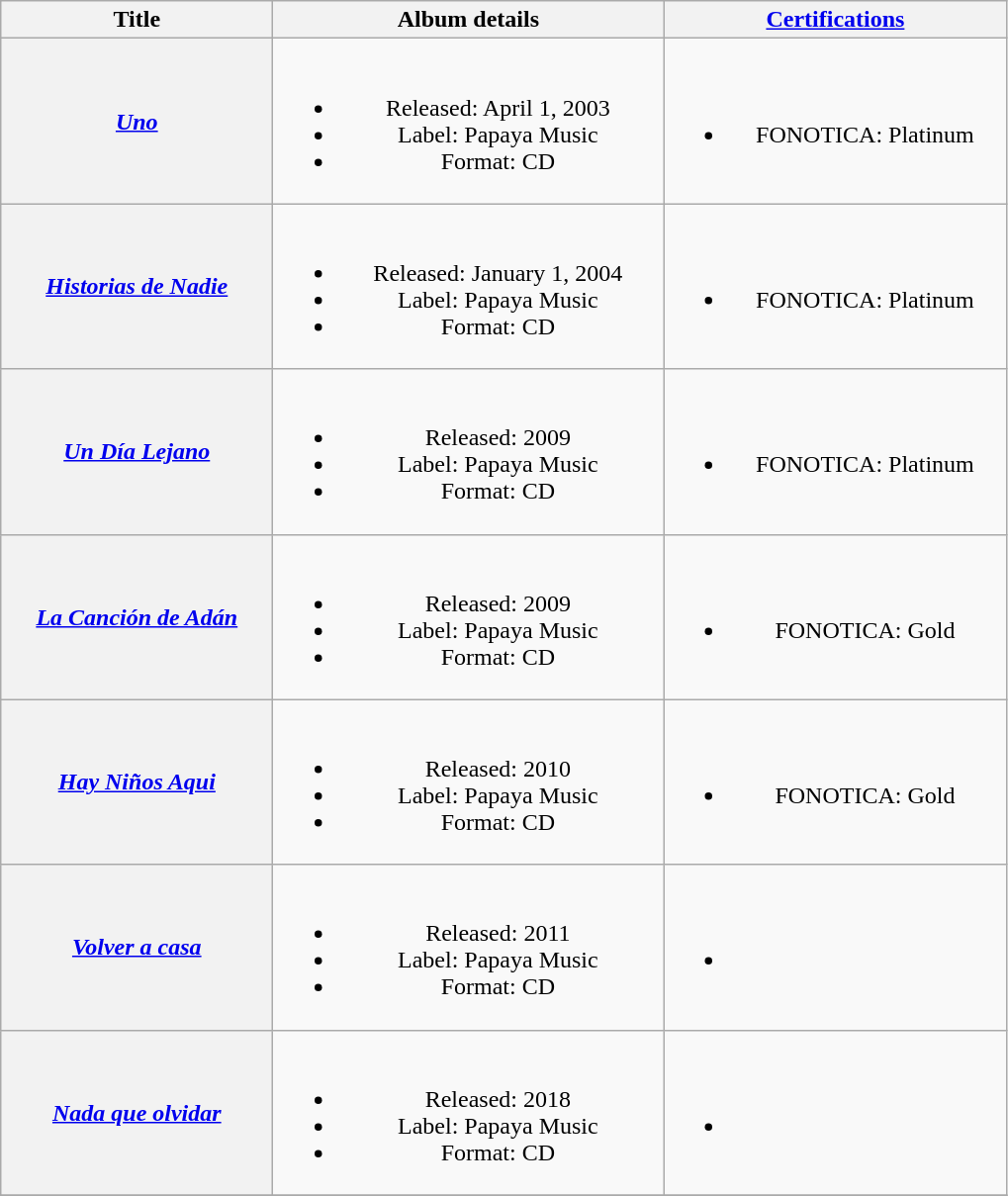<table class="wikitable plainrowheaders" style="text-align:center;" border="1">
<tr>
<th scope="col" style="width:11em;">Title</th>
<th scope="col" style="width:16em;">Album details</th>
<th scope="col" rowspan="1" style="width:14em;"><a href='#'>Certifications</a></th>
</tr>
<tr>
<th scope="row"><em><a href='#'>Uno</a></em></th>
<td><br><ul><li>Released: April 1, 2003</li><li>Label: Papaya Music</li><li>Format: CD</li></ul></td>
<td><br><ul><li>FONOTICA: Platinum</li></ul></td>
</tr>
<tr>
<th scope="row"><em><a href='#'>Historias de Nadie</a></em></th>
<td><br><ul><li>Released: January 1, 2004</li><li>Label: Papaya Music</li><li>Format: CD</li></ul></td>
<td><br><ul><li>FONOTICA: Platinum</li></ul></td>
</tr>
<tr>
<th scope="row"><em><a href='#'>Un Día Lejano</a></em></th>
<td><br><ul><li>Released: 2009</li><li>Label: Papaya Music</li><li>Format: CD</li></ul></td>
<td><br><ul><li>FONOTICA: Platinum</li></ul></td>
</tr>
<tr>
<th scope="row"><em><a href='#'>La Canción de Adán</a></em></th>
<td><br><ul><li>Released: 2009</li><li>Label: Papaya Music</li><li>Format: CD</li></ul></td>
<td><br><ul><li>FONOTICA: Gold</li></ul></td>
</tr>
<tr>
<th scope="row"><em><a href='#'>Hay Niños Aqui</a></em></th>
<td><br><ul><li>Released: 2010</li><li>Label: Papaya Music</li><li>Format: CD</li></ul></td>
<td><br><ul><li>FONOTICA: Gold</li></ul></td>
</tr>
<tr>
<th scope="row"><em><a href='#'>Volver a casa</a></em></th>
<td><br><ul><li>Released: 2011</li><li>Label: Papaya Music</li><li>Format: CD</li></ul></td>
<td><br><ul><li></li></ul></td>
</tr>
<tr>
<th scope="row"><em><a href='#'>Nada que olvidar</a></em></th>
<td><br><ul><li>Released: 2018</li><li>Label: Papaya Music</li><li>Format: CD</li></ul></td>
<td><br><ul><li></li></ul></td>
</tr>
<tr>
</tr>
</table>
